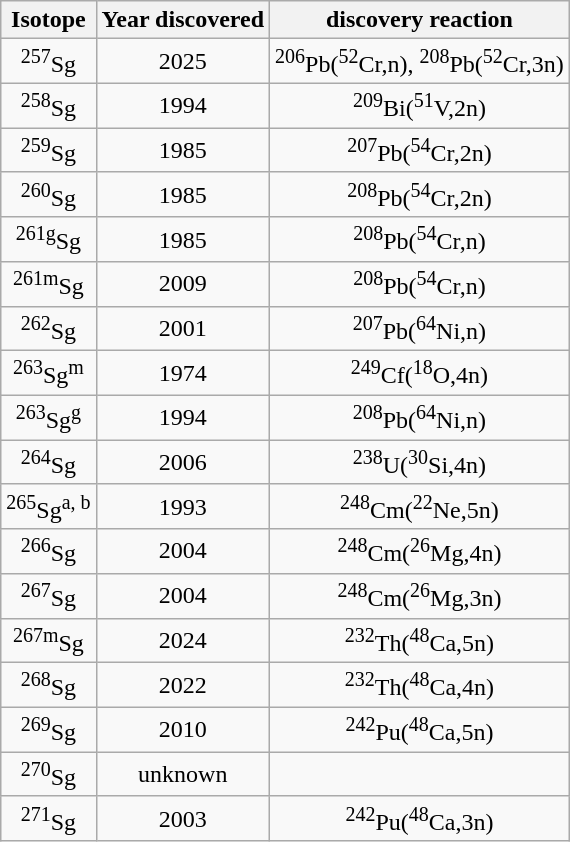<table class="wikitable" style="text-align:center">
<tr>
<th>Isotope</th>
<th>Year discovered</th>
<th>discovery reaction</th>
</tr>
<tr id=Seaborgium-257>
<td><sup>257</sup>Sg</td>
<td>2025</td>
<td><sup>206</sup>Pb(<sup>52</sup>Cr,n), <sup>208</sup>Pb(<sup>52</sup>Cr,3n)</td>
</tr>
<tr id=Seaborgium-258>
<td><sup>258</sup>Sg</td>
<td>1994</td>
<td><sup>209</sup>Bi(<sup>51</sup>V,2n)</td>
</tr>
<tr id=Seaborgium-259>
<td><sup>259</sup>Sg</td>
<td>1985</td>
<td><sup>207</sup>Pb(<sup>54</sup>Cr,2n)</td>
</tr>
<tr id=Seaborgium-260>
<td><sup>260</sup>Sg</td>
<td>1985</td>
<td><sup>208</sup>Pb(<sup>54</sup>Cr,2n)</td>
</tr>
<tr>
<td><sup>261g</sup>Sg</td>
<td>1985</td>
<td><sup>208</sup>Pb(<sup>54</sup>Cr,n)</td>
</tr>
<tr>
<td><sup>261m</sup>Sg</td>
<td>2009</td>
<td><sup>208</sup>Pb(<sup>54</sup>Cr,n)</td>
</tr>
<tr id=Seaborgium-262>
<td><sup>262</sup>Sg</td>
<td>2001</td>
<td><sup>207</sup>Pb(<sup>64</sup>Ni,n)</td>
</tr>
<tr id=Seaborgium-263>
<td><sup>263</sup>Sg<sup>m</sup></td>
<td>1974</td>
<td><sup>249</sup>Cf(<sup>18</sup>O,4n)</td>
</tr>
<tr id=Seaborgium-263>
<td><sup>263</sup>Sg<sup>g</sup></td>
<td>1994</td>
<td><sup>208</sup>Pb(<sup>64</sup>Ni,n)</td>
</tr>
<tr id=Seaborgium-264>
<td><sup>264</sup>Sg</td>
<td>2006</td>
<td><sup>238</sup>U(<sup>30</sup>Si,4n)</td>
</tr>
<tr id=Seaborgium-265>
<td><sup>265</sup>Sg<sup>a, b</sup></td>
<td>1993</td>
<td><sup>248</sup>Cm(<sup>22</sup>Ne,5n)</td>
</tr>
<tr id=Seaborgium-266>
<td><sup>266</sup>Sg</td>
<td>2004</td>
<td><sup>248</sup>Cm(<sup>26</sup>Mg,4n)</td>
</tr>
<tr id=Seaborgium-267>
<td><sup>267</sup>Sg</td>
<td>2004</td>
<td><sup>248</sup>Cm(<sup>26</sup>Mg,3n)</td>
</tr>
<tr>
<td><sup>267m</sup>Sg</td>
<td>2024</td>
<td><sup>232</sup>Th(<sup>48</sup>Ca,5n)</td>
</tr>
<tr id=Seaborgium-268>
<td><sup>268</sup>Sg</td>
<td>2022</td>
<td><sup>232</sup>Th(<sup>48</sup>Ca,4n)</td>
</tr>
<tr id=Seaborgium-269>
<td><sup>269</sup>Sg</td>
<td>2010</td>
<td><sup>242</sup>Pu(<sup>48</sup>Ca,5n)</td>
</tr>
<tr id=Seaborgium-270>
<td><sup>270</sup>Sg</td>
<td>unknown</td>
<td></td>
</tr>
<tr id=Seaborgium-271>
<td><sup>271</sup>Sg</td>
<td>2003</td>
<td><sup>242</sup>Pu(<sup>48</sup>Ca,3n)</td>
</tr>
</table>
